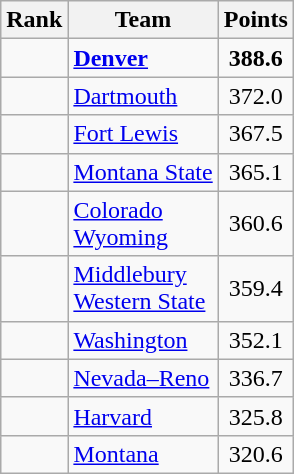<table class="wikitable sortable" style="text-align:center">
<tr>
<th>Rank</th>
<th>Team</th>
<th>Points</th>
</tr>
<tr>
<td></td>
<td align=left><strong><a href='#'>Denver</a></strong></td>
<td><strong>388.6</strong></td>
</tr>
<tr>
<td></td>
<td align=left><a href='#'>Dartmouth</a></td>
<td>372.0</td>
</tr>
<tr>
<td></td>
<td align=left><a href='#'>Fort Lewis</a></td>
<td>367.5</td>
</tr>
<tr>
<td></td>
<td align=left><a href='#'>Montana State</a></td>
<td>365.1</td>
</tr>
<tr>
<td></td>
<td align=left><a href='#'>Colorado</a><br><a href='#'>Wyoming</a></td>
<td>360.6</td>
</tr>
<tr>
<td></td>
<td align=left><a href='#'>Middlebury</a><br><a href='#'>Western State</a></td>
<td>359.4</td>
</tr>
<tr>
<td></td>
<td align=left><a href='#'>Washington</a></td>
<td>352.1</td>
</tr>
<tr>
<td></td>
<td align=left><a href='#'>Nevada–Reno</a></td>
<td>336.7</td>
</tr>
<tr>
<td></td>
<td align=left><a href='#'>Harvard</a></td>
<td>325.8</td>
</tr>
<tr>
<td></td>
<td align=left><a href='#'>Montana</a></td>
<td>320.6</td>
</tr>
</table>
